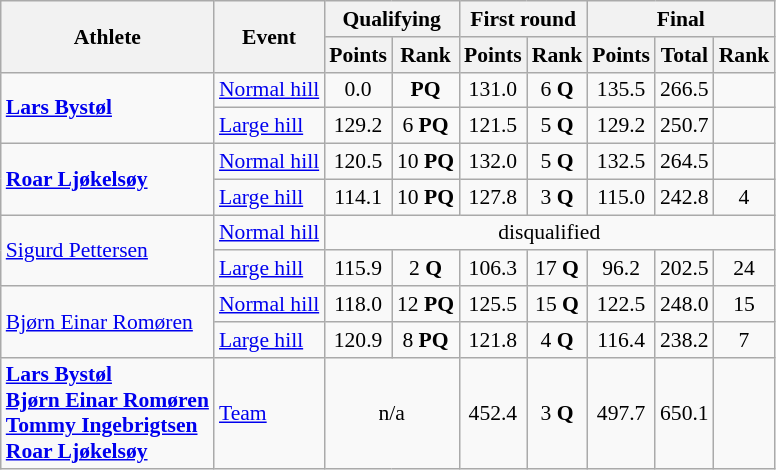<table class="wikitable" style="font-size:90%">
<tr>
<th rowspan="2">Athlete</th>
<th rowspan="2">Event</th>
<th colspan="2">Qualifying</th>
<th colspan="2">First round</th>
<th colspan="3">Final</th>
</tr>
<tr>
<th>Points</th>
<th>Rank</th>
<th>Points</th>
<th>Rank</th>
<th>Points</th>
<th>Total</th>
<th>Rank</th>
</tr>
<tr>
<td rowspan=2><strong><a href='#'>Lars Bystøl</a></strong></td>
<td><a href='#'>Normal hill</a></td>
<td align="center">0.0</td>
<td align="center"><strong>PQ</strong></td>
<td align="center">131.0</td>
<td align="center">6 <strong>Q</strong></td>
<td align="center">135.5</td>
<td align="center">266.5</td>
<td align="center"></td>
</tr>
<tr>
<td><a href='#'>Large hill</a></td>
<td align="center">129.2</td>
<td align="center">6 <strong>PQ</strong></td>
<td align="center">121.5</td>
<td align="center">5 <strong>Q</strong></td>
<td align="center">129.2</td>
<td align="center">250.7</td>
<td align="center"></td>
</tr>
<tr>
<td rowspan=2><strong><a href='#'>Roar Ljøkelsøy</a></strong></td>
<td><a href='#'>Normal hill</a></td>
<td align="center">120.5</td>
<td align="center">10 <strong>PQ</strong></td>
<td align="center">132.0</td>
<td align="center">5 <strong>Q</strong></td>
<td align="center">132.5</td>
<td align="center">264.5</td>
<td align="center"></td>
</tr>
<tr>
<td><a href='#'>Large hill</a></td>
<td align="center">114.1</td>
<td align="center">10 <strong>PQ</strong></td>
<td align="center">127.8</td>
<td align="center">3 <strong>Q</strong></td>
<td align="center">115.0</td>
<td align="center">242.8</td>
<td align="center">4</td>
</tr>
<tr>
<td rowspan=2><a href='#'>Sigurd Pettersen</a></td>
<td><a href='#'>Normal hill</a></td>
<td colspan=7 align="center">disqualified</td>
</tr>
<tr>
<td><a href='#'>Large hill</a></td>
<td align="center">115.9</td>
<td align="center">2 <strong>Q</strong></td>
<td align="center">106.3</td>
<td align="center">17 <strong>Q</strong></td>
<td align="center">96.2</td>
<td align="center">202.5</td>
<td align="center">24</td>
</tr>
<tr>
<td rowspan=2><a href='#'>Bjørn Einar Romøren</a></td>
<td><a href='#'>Normal hill</a></td>
<td align="center">118.0</td>
<td align="center">12 <strong>PQ</strong></td>
<td align="center">125.5</td>
<td align="center">15 <strong>Q</strong></td>
<td align="center">122.5</td>
<td align="center">248.0</td>
<td align="center">15</td>
</tr>
<tr>
<td><a href='#'>Large hill</a></td>
<td align="center">120.9</td>
<td align="center">8 <strong>PQ</strong></td>
<td align="center">121.8</td>
<td align="center">4 <strong>Q</strong></td>
<td align="center">116.4</td>
<td align="center">238.2</td>
<td align="center">7</td>
</tr>
<tr>
<td><strong><a href='#'>Lars Bystøl</a><br><a href='#'>Bjørn Einar Romøren</a><br><a href='#'>Tommy Ingebrigtsen</a><br><a href='#'>Roar Ljøkelsøy</a></strong></td>
<td><a href='#'>Team</a></td>
<td colspan=2 align="center">n/a</td>
<td align="center">452.4</td>
<td align="center">3 <strong>Q</strong></td>
<td align="center">497.7</td>
<td align="center">650.1</td>
<td align="center"></td>
</tr>
</table>
